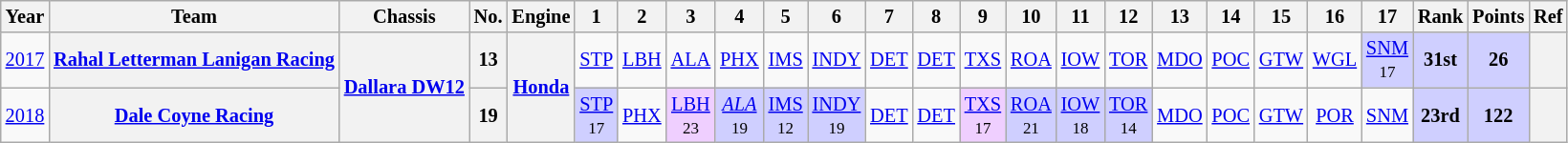<table class="wikitable" style="text-align:center; font-size:85%">
<tr>
<th>Year</th>
<th>Team</th>
<th>Chassis</th>
<th>No.</th>
<th>Engine</th>
<th>1</th>
<th>2</th>
<th>3</th>
<th>4</th>
<th>5</th>
<th>6</th>
<th>7</th>
<th>8</th>
<th>9</th>
<th>10</th>
<th>11</th>
<th>12</th>
<th>13</th>
<th>14</th>
<th>15</th>
<th>16</th>
<th>17</th>
<th>Rank</th>
<th>Points</th>
<th>Ref</th>
</tr>
<tr>
<td><a href='#'>2017</a></td>
<th nowrap><a href='#'>Rahal Letterman Lanigan Racing</a></th>
<th rowspan=2 nowrap><a href='#'>Dallara DW12</a></th>
<th>13</th>
<th rowspan=2><a href='#'>Honda</a></th>
<td><a href='#'>STP</a></td>
<td><a href='#'>LBH</a></td>
<td><a href='#'>ALA</a></td>
<td><a href='#'>PHX</a></td>
<td><a href='#'>IMS</a></td>
<td><a href='#'>INDY</a></td>
<td><a href='#'>DET</a></td>
<td><a href='#'>DET</a></td>
<td><a href='#'>TXS</a></td>
<td><a href='#'>ROA</a></td>
<td><a href='#'>IOW</a></td>
<td><a href='#'>TOR</a></td>
<td><a href='#'>MDO</a></td>
<td><a href='#'>POC</a></td>
<td><a href='#'>GTW</a></td>
<td><a href='#'>WGL</a></td>
<td style="background:#CFCFFF;"><a href='#'>SNM</a><br><small>17</small></td>
<th style="background:#CFCFFF;">31st</th>
<th style="background:#CFCFFF;">26</th>
<th></th>
</tr>
<tr>
<td><a href='#'>2018</a></td>
<th nowrap><a href='#'>Dale Coyne Racing</a></th>
<th>19</th>
<td style="background:#CFCFFF;"><a href='#'>STP</a><br><small>17</small></td>
<td><a href='#'>PHX</a></td>
<td style="background:#EFCFFF;"><a href='#'>LBH</a><br><small>23</small></td>
<td style="background:#CFCFFF;"><em><a href='#'>ALA</a></em><br><small>19</small></td>
<td style="background:#CFCFFF;"><a href='#'>IMS</a><br><small>12</small></td>
<td style="background:#CFCFFF;"><a href='#'>INDY</a><br><small>19</small></td>
<td><a href='#'>DET</a></td>
<td><a href='#'>DET</a></td>
<td style="background:#EFCFFF;"><a href='#'>TXS</a><br><small>17</small></td>
<td style="background:#CFCFFF;"><a href='#'>ROA</a><br><small>21</small></td>
<td style="background:#CFCFFF;"><a href='#'>IOW</a><br><small>18</small></td>
<td style="background:#CFCFFF;"><a href='#'>TOR</a><br><small>14</small></td>
<td><a href='#'>MDO</a></td>
<td><a href='#'>POC</a></td>
<td><a href='#'>GTW</a></td>
<td><a href='#'>POR</a></td>
<td><a href='#'>SNM</a></td>
<th style="background:#CFCFFF;">23rd</th>
<th style="background:#CFCFFF;">122</th>
<th></th>
</tr>
</table>
